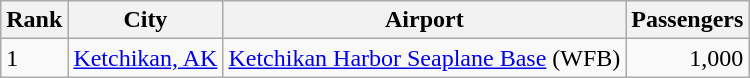<table class="wikitable">
<tr>
<th>Rank</th>
<th>City</th>
<th>Airport</th>
<th>Passengers</th>
</tr>
<tr>
<td>1</td>
<td><a href='#'>Ketchikan, AK</a></td>
<td><a href='#'>Ketchikan Harbor Seaplane Base</a> (WFB)</td>
<td align=right>1,000</td>
</tr>
</table>
